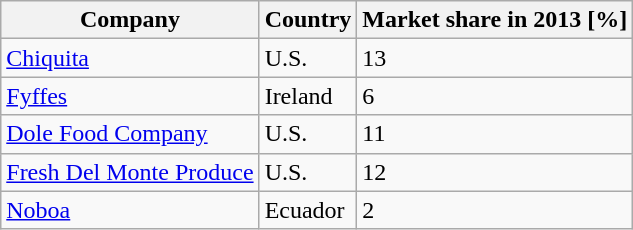<table class="wikitable sortable">
<tr>
<th>Company</th>
<th>Country</th>
<th>Market share in 2013 [%]</th>
</tr>
<tr>
<td><a href='#'>Chiquita</a></td>
<td>U.S.</td>
<td>13</td>
</tr>
<tr>
<td><a href='#'>Fyffes</a></td>
<td>Ireland</td>
<td>6</td>
</tr>
<tr>
<td><a href='#'>Dole Food Company</a></td>
<td>U.S.</td>
<td>11</td>
</tr>
<tr>
<td><a href='#'>Fresh Del Monte Produce</a></td>
<td>U.S.</td>
<td>12</td>
</tr>
<tr>
<td><a href='#'>Noboa</a></td>
<td>Ecuador</td>
<td>2</td>
</tr>
</table>
